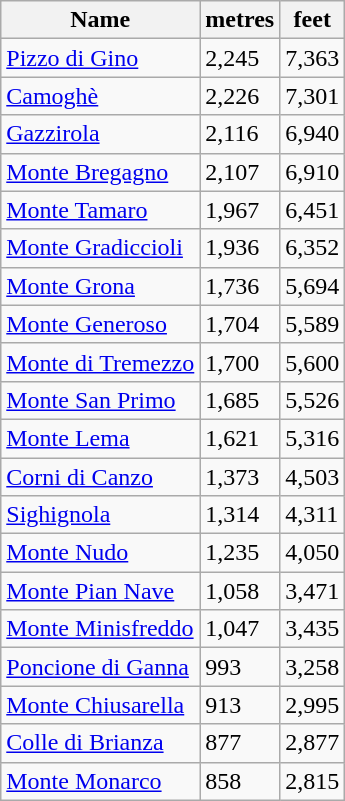<table class="wikitable sortable">
<tr>
<th>Name</th>
<th>metres</th>
<th>feet</th>
</tr>
<tr>
<td><a href='#'>Pizzo di Gino</a></td>
<td>2,245</td>
<td>7,363</td>
</tr>
<tr>
<td><a href='#'>Camoghè</a></td>
<td>2,226</td>
<td>7,301</td>
</tr>
<tr>
<td><a href='#'>Gazzirola</a></td>
<td>2,116</td>
<td>6,940</td>
</tr>
<tr>
<td><a href='#'>Monte Bregagno</a></td>
<td>2,107</td>
<td>6,910</td>
</tr>
<tr>
<td><a href='#'>Monte Tamaro</a></td>
<td>1,967</td>
<td>6,451</td>
</tr>
<tr>
<td><a href='#'>Monte Gradiccioli</a></td>
<td>1,936</td>
<td>6,352</td>
</tr>
<tr>
<td><a href='#'>Monte Grona</a></td>
<td>1,736</td>
<td>5,694</td>
</tr>
<tr>
<td><a href='#'>Monte Generoso</a></td>
<td>1,704</td>
<td>5,589</td>
</tr>
<tr>
<td><a href='#'>Monte di Tremezzo</a></td>
<td>1,700</td>
<td>5,600</td>
</tr>
<tr>
<td><a href='#'>Monte San Primo</a></td>
<td>1,685</td>
<td>5,526</td>
</tr>
<tr>
<td><a href='#'>Monte Lema</a></td>
<td>1,621</td>
<td>5,316</td>
</tr>
<tr>
<td><a href='#'>Corni di Canzo</a></td>
<td>1,373</td>
<td>4,503</td>
</tr>
<tr>
<td><a href='#'>Sighignola</a></td>
<td>1,314</td>
<td>4,311</td>
</tr>
<tr>
<td><a href='#'>Monte Nudo</a></td>
<td>1,235</td>
<td>4,050</td>
</tr>
<tr>
<td><a href='#'>Monte Pian Nave</a></td>
<td>1,058</td>
<td>3,471</td>
</tr>
<tr>
<td><a href='#'>Monte Minisfreddo</a></td>
<td>1,047</td>
<td>3,435</td>
</tr>
<tr>
<td><a href='#'>Poncione di Ganna</a></td>
<td>993</td>
<td>3,258</td>
</tr>
<tr>
<td><a href='#'>Monte Chiusarella</a></td>
<td>913</td>
<td>2,995</td>
</tr>
<tr>
<td><a href='#'>Colle di Brianza</a></td>
<td>877</td>
<td>2,877</td>
</tr>
<tr>
<td><a href='#'>Monte Monarco</a></td>
<td>858</td>
<td>2,815</td>
</tr>
</table>
